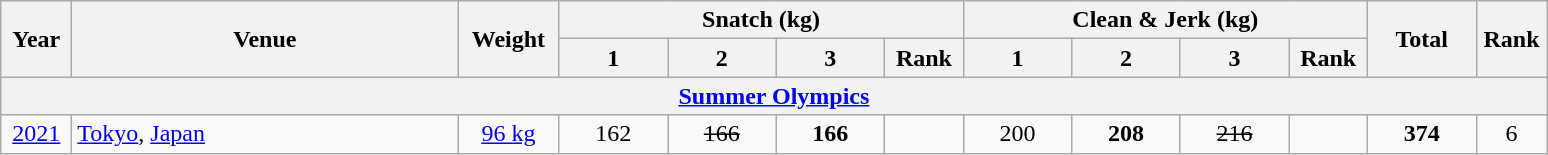<table class = "wikitable" style="text-align:center;">
<tr>
<th rowspan=2 width=40>Year</th>
<th rowspan=2 width=250>Venue</th>
<th rowspan=2 width=60>Weight</th>
<th colspan=4>Snatch (kg)</th>
<th colspan=4>Clean & Jerk (kg)</th>
<th rowspan=2 width=65>Total</th>
<th rowspan=2 width=40>Rank</th>
</tr>
<tr>
<th width=65>1</th>
<th width=65>2</th>
<th width=65>3</th>
<th width=45>Rank</th>
<th width=65>1</th>
<th width=65>2</th>
<th width=65>3</th>
<th width=45>Rank</th>
</tr>
<tr>
<th colspan=13><a href='#'>Summer Olympics</a></th>
</tr>
<tr>
<td><a href='#'>2021</a></td>
<td align=left> <a href='#'>Tokyo</a>, <a href='#'>Japan</a></td>
<td><a href='#'>96 kg</a></td>
<td>162</td>
<td><s>166</s></td>
<td><strong>166</strong></td>
<td></td>
<td>200</td>
<td><strong>208</strong></td>
<td><s>216</s></td>
<td></td>
<td><strong>374</strong></td>
<td>6</td>
</tr>
</table>
